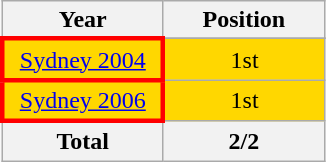<table class="wikitable" style="text-align: center;">
<tr>
<th width="100">Year</th>
<th width="100">Position</th>
</tr>
<tr>
</tr>
<tr bgcolor=gold>
<td style="border: 3px solid red"><a href='#'>Sydney 2004</a></td>
<td>1st</td>
</tr>
<tr bgcolor=gold>
<td style="border: 3px solid red"><a href='#'>Sydney 2006</a></td>
<td>1st</td>
</tr>
<tr>
<th>Total</th>
<th>2/2</th>
</tr>
</table>
